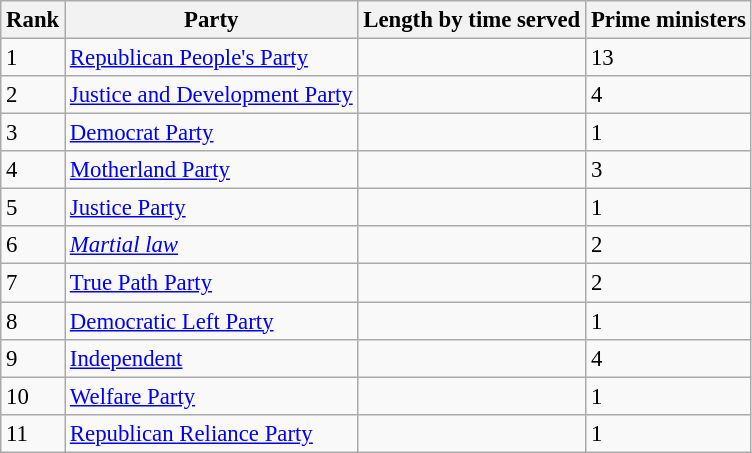<table class="wikitable sortable" style=" font-size: 95%;">
<tr>
<th>Rank</th>
<th>Party</th>
<th>Length by time served</th>
<th>Prime ministers</th>
</tr>
<tr>
<td>1</td>
<td><a href='#'>Republican People's Party</a></td>
<td></td>
<td>13</td>
</tr>
<tr>
<td>2</td>
<td><a href='#'>Justice and Development Party</a></td>
<td></td>
<td>4</td>
</tr>
<tr>
<td>3</td>
<td><a href='#'>Democrat Party</a></td>
<td></td>
<td>1</td>
</tr>
<tr>
<td>4</td>
<td><a href='#'>Motherland Party</a></td>
<td></td>
<td>3</td>
</tr>
<tr>
<td>5</td>
<td><a href='#'>Justice Party</a></td>
<td></td>
<td>1</td>
</tr>
<tr>
<td>6</td>
<td><em><a href='#'>Martial law</a></em></td>
<td></td>
<td>2</td>
</tr>
<tr>
<td>7</td>
<td><a href='#'>True Path Party</a></td>
<td></td>
<td>2</td>
</tr>
<tr>
<td>8</td>
<td><a href='#'>Democratic Left Party</a></td>
<td></td>
<td>1</td>
</tr>
<tr>
<td>9</td>
<td><a href='#'>Independent</a></td>
<td></td>
<td>4</td>
</tr>
<tr>
<td>10</td>
<td><a href='#'>Welfare Party</a></td>
<td></td>
<td>1</td>
</tr>
<tr>
<td>11</td>
<td><a href='#'>Republican Reliance Party</a></td>
<td></td>
<td>1</td>
</tr>
</table>
